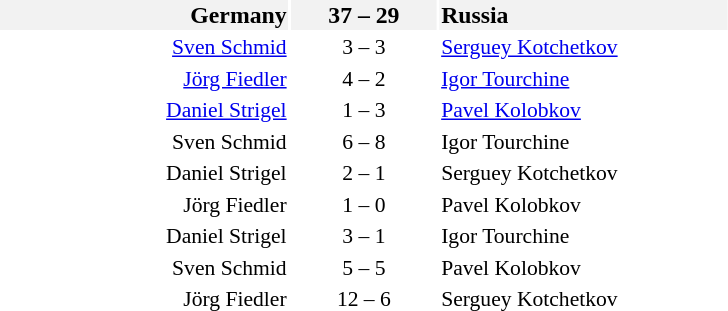<table style="font-size:90%">
<tr style="font-size:110%; background:#f2f2f2">
<td style="width:12em" align=right><strong>Germany</strong> </td>
<td style="width:6em" align=center><strong>37 – 29</strong></td>
<td style="width:12em"> <strong>Russia</strong></td>
</tr>
<tr>
<td align=right><a href='#'>Sven Schmid</a></td>
<td align=center>3 – 3</td>
<td><a href='#'>Serguey Kotchetkov</a></td>
</tr>
<tr>
<td align=right><a href='#'>Jörg Fiedler</a></td>
<td align=center>4 – 2</td>
<td><a href='#'>Igor Tourchine</a></td>
</tr>
<tr>
<td align=right><a href='#'>Daniel Strigel</a></td>
<td align=center>1 – 3</td>
<td><a href='#'>Pavel Kolobkov</a></td>
</tr>
<tr>
<td align=right>Sven Schmid</td>
<td align=center>6 – 8</td>
<td>Igor Tourchine</td>
</tr>
<tr>
<td align=right>Daniel Strigel</td>
<td align=center>2 – 1</td>
<td>Serguey Kotchetkov</td>
</tr>
<tr>
<td align=right>Jörg Fiedler</td>
<td align=center>1 – 0</td>
<td>Pavel Kolobkov</td>
</tr>
<tr>
<td align=right>Daniel Strigel</td>
<td align=center>3 – 1</td>
<td>Igor Tourchine</td>
</tr>
<tr>
<td align=right>Sven Schmid</td>
<td align=center>5 – 5</td>
<td>Pavel Kolobkov</td>
</tr>
<tr>
<td align=right>Jörg Fiedler</td>
<td align=center>12 – 6</td>
<td>Serguey Kotchetkov</td>
</tr>
</table>
